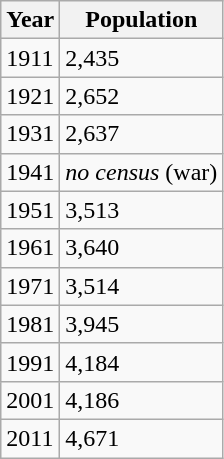<table class="wikitable">
<tr>
<th>Year<br></th>
<th>Population<br></th>
</tr>
<tr>
<td>1911</td>
<td>2,435</td>
</tr>
<tr>
<td>1921</td>
<td>2,652</td>
</tr>
<tr>
<td>1931</td>
<td>2,637</td>
</tr>
<tr>
<td>1941</td>
<td><em>no census</em> (war)</td>
</tr>
<tr>
<td>1951</td>
<td>3,513</td>
</tr>
<tr>
<td>1961</td>
<td>3,640</td>
</tr>
<tr>
<td>1971</td>
<td>3,514</td>
</tr>
<tr>
<td>1981</td>
<td>3,945</td>
</tr>
<tr>
<td>1991</td>
<td>4,184</td>
</tr>
<tr>
<td>2001</td>
<td>4,186</td>
</tr>
<tr>
<td>2011</td>
<td>4,671</td>
</tr>
</table>
